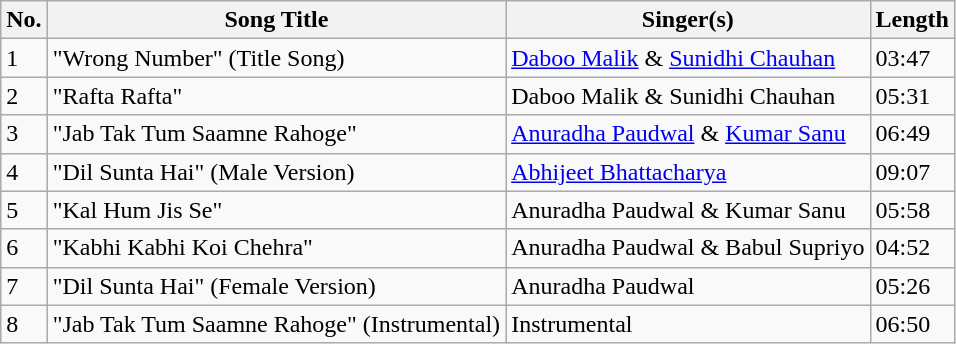<table class="wikitable">
<tr>
<th>No.</th>
<th>Song Title</th>
<th>Singer(s)</th>
<th>Length</th>
</tr>
<tr>
<td>1</td>
<td>"Wrong Number" (Title Song)</td>
<td><a href='#'>Daboo Malik</a> & <a href='#'>Sunidhi Chauhan</a></td>
<td>03:47</td>
</tr>
<tr>
<td>2</td>
<td>"Rafta Rafta"</td>
<td>Daboo Malik & Sunidhi Chauhan</td>
<td>05:31</td>
</tr>
<tr>
<td>3</td>
<td>"Jab Tak Tum Saamne Rahoge"</td>
<td><a href='#'>Anuradha Paudwal</a> & <a href='#'>Kumar Sanu</a></td>
<td>06:49</td>
</tr>
<tr>
<td>4</td>
<td>"Dil Sunta Hai" (Male Version)</td>
<td><a href='#'>Abhijeet Bhattacharya</a></td>
<td>09:07</td>
</tr>
<tr>
<td>5</td>
<td>"Kal Hum Jis Se"</td>
<td>Anuradha Paudwal & Kumar Sanu</td>
<td>05:58</td>
</tr>
<tr>
<td>6</td>
<td>"Kabhi Kabhi Koi Chehra"</td>
<td>Anuradha Paudwal & Babul Supriyo</td>
<td>04:52</td>
</tr>
<tr>
<td>7</td>
<td>"Dil Sunta Hai" (Female Version)</td>
<td>Anuradha Paudwal</td>
<td>05:26</td>
</tr>
<tr>
<td>8</td>
<td>"Jab Tak Tum Saamne Rahoge" (Instrumental)</td>
<td>Instrumental</td>
<td>06:50</td>
</tr>
</table>
